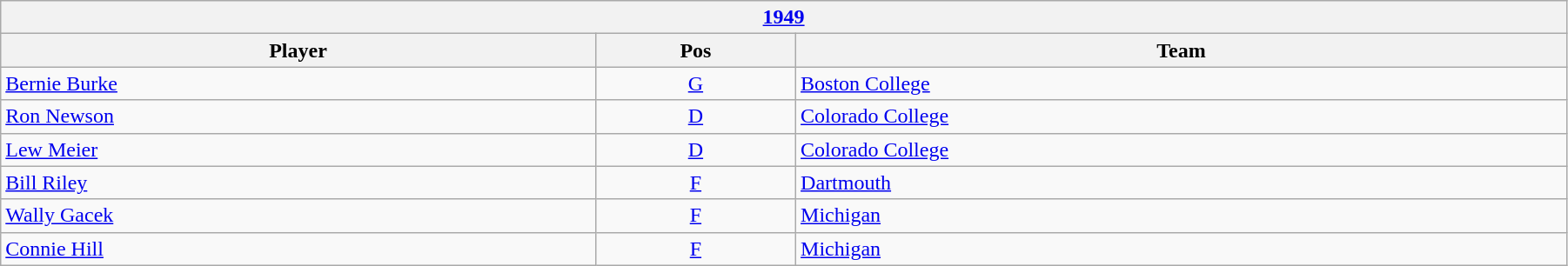<table class="wikitable" width=95%>
<tr>
<th colspan=3><a href='#'>1949</a></th>
</tr>
<tr>
<th>Player</th>
<th>Pos</th>
<th>Team</th>
</tr>
<tr>
<td><a href='#'>Bernie Burke</a></td>
<td style="text-align:center;"><a href='#'>G</a></td>
<td><a href='#'>Boston College</a></td>
</tr>
<tr>
<td><a href='#'>Ron Newson</a></td>
<td style="text-align:center;"><a href='#'>D</a></td>
<td><a href='#'>Colorado College</a></td>
</tr>
<tr>
<td><a href='#'>Lew Meier</a></td>
<td style="text-align:center;"><a href='#'>D</a></td>
<td><a href='#'>Colorado College</a></td>
</tr>
<tr>
<td><a href='#'>Bill Riley</a></td>
<td style="text-align:center;"><a href='#'>F</a></td>
<td><a href='#'>Dartmouth</a></td>
</tr>
<tr>
<td><a href='#'>Wally Gacek</a></td>
<td style="text-align:center;"><a href='#'>F</a></td>
<td><a href='#'>Michigan</a></td>
</tr>
<tr>
<td><a href='#'>Connie Hill</a></td>
<td style="text-align:center;"><a href='#'>F</a></td>
<td><a href='#'>Michigan</a></td>
</tr>
</table>
